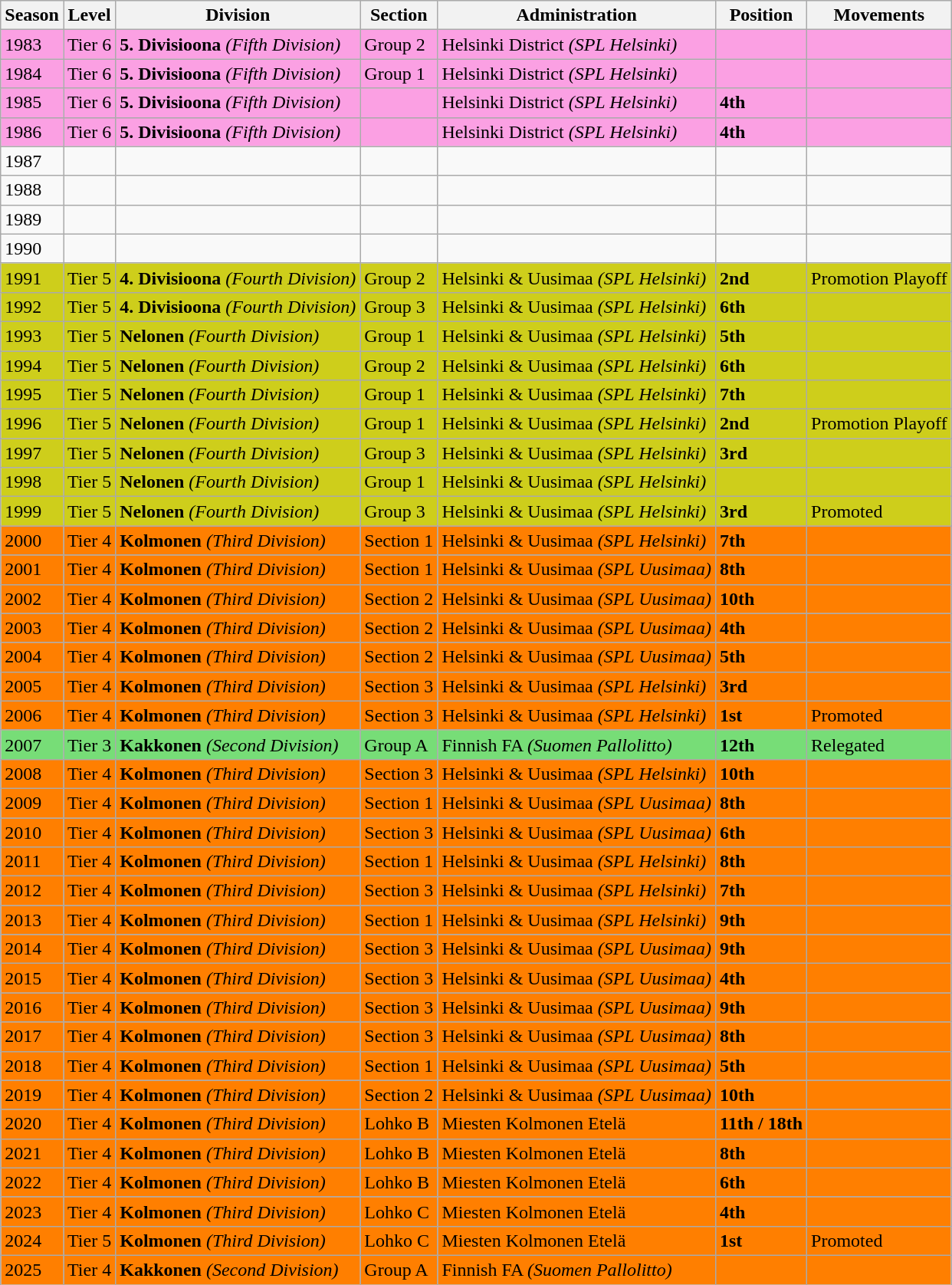<table class="wikitable">
<tr style="background:#f0f6fa;">
<th><strong>Season</strong></th>
<th><strong>Level</strong></th>
<th><strong>Division</strong></th>
<th><strong>Section</strong></th>
<th><strong>Administration</strong></th>
<th><strong>Position</strong></th>
<th><strong>Movements</strong></th>
</tr>
<tr>
<td style="background:#FBA0E3;">1983</td>
<td style="background:#FBA0E3;">Tier 6</td>
<td style="background:#FBA0E3;"><strong>5. Divisioona</strong> <em>(Fifth Division)</em></td>
<td style="background:#FBA0E3;">Group 2</td>
<td style="background:#FBA0E3;">Helsinki District <em>(SPL Helsinki)</em></td>
<td style="background:#FBA0E3;"></td>
<td style="background:#FBA0E3;"></td>
</tr>
<tr>
<td style="background:#FBA0E3;">1984</td>
<td style="background:#FBA0E3;">Tier 6</td>
<td style="background:#FBA0E3;"><strong>5. Divisioona</strong> <em>(Fifth Division)</em></td>
<td style="background:#FBA0E3;">Group 1</td>
<td style="background:#FBA0E3;">Helsinki District <em>(SPL Helsinki)</em></td>
<td style="background:#FBA0E3;"></td>
<td style="background:#FBA0E3;"></td>
</tr>
<tr>
<td style="background:#FBA0E3;">1985</td>
<td style="background:#FBA0E3;">Tier 6</td>
<td style="background:#FBA0E3;"><strong>5. Divisioona</strong> <em>(Fifth Division)</em></td>
<td style="background:#FBA0E3;"></td>
<td style="background:#FBA0E3;">Helsinki District <em>(SPL Helsinki)</em></td>
<td style="background:#FBA0E3;"><strong>4th</strong></td>
<td style="background:#FBA0E3;"></td>
</tr>
<tr>
<td style="background:#FBA0E3;">1986</td>
<td style="background:#FBA0E3;">Tier 6</td>
<td style="background:#FBA0E3;"><strong>5. Divisioona</strong> <em>(Fifth Division)</em></td>
<td style="background:#FBA0E3;"></td>
<td style="background:#FBA0E3;">Helsinki District <em>(SPL Helsinki)</em></td>
<td style="background:#FBA0E3;"><strong>4th</strong></td>
<td style="background:#FBA0E3;"></td>
</tr>
<tr>
<td style="background:#;">1987</td>
<td style="background:#;"></td>
<td style="background:#;"></td>
<td style="background:#;"></td>
<td style="background:#;"></td>
<td style="background:#;"></td>
<td style="background:#;"></td>
</tr>
<tr>
<td style="background:#;">1988</td>
<td style="background:#;"></td>
<td style="background:#;"></td>
<td style="background:#;"></td>
<td style="background:#;"></td>
<td style="background:#;"></td>
<td style="background:#;"></td>
</tr>
<tr>
<td style="background:#;">1989</td>
<td style="background:#;"></td>
<td style="background:#;"></td>
<td style="background:#;"></td>
<td style="background:#;"></td>
<td style="background:#;"></td>
<td style="background:#;"></td>
</tr>
<tr>
<td style="background:#;">1990</td>
<td style="background:#;"></td>
<td style="background:#;"></td>
<td style="background:#;"></td>
<td style="background:#;"></td>
<td style="background:#;"></td>
<td style="background:#;"></td>
</tr>
<tr>
<td style="background:#CECE1B;">1991</td>
<td style="background:#CECE1B;">Tier 5</td>
<td style="background:#CECE1B;"><strong>4. Divisioona</strong> <em>(Fourth Division)</em></td>
<td style="background:#CECE1B;">Group 2</td>
<td style="background:#CECE1B;">Helsinki & Uusimaa <em>(SPL Helsinki)</em></td>
<td style="background:#CECE1B;"><strong>2nd</strong></td>
<td style="background:#CECE1B;">Promotion Playoff</td>
</tr>
<tr>
<td style="background:#CECE1B;">1992</td>
<td style="background:#CECE1B;">Tier 5</td>
<td style="background:#CECE1B;"><strong>4. Divisioona</strong> <em>(Fourth Division)</em></td>
<td style="background:#CECE1B;">Group 3</td>
<td style="background:#CECE1B;">Helsinki & Uusimaa <em>(SPL Helsinki)</em></td>
<td style="background:#CECE1B;"><strong>6th</strong></td>
<td style="background:#CECE1B;"></td>
</tr>
<tr>
<td style="background:#CECE1B;">1993</td>
<td style="background:#CECE1B;">Tier 5</td>
<td style="background:#CECE1B;"><strong>Nelonen</strong> <em>(Fourth Division)</em></td>
<td style="background:#CECE1B;">Group 1</td>
<td style="background:#CECE1B;">Helsinki & Uusimaa <em>(SPL Helsinki)</em></td>
<td style="background:#CECE1B;"><strong>5th</strong></td>
<td style="background:#CECE1B;"></td>
</tr>
<tr>
<td style="background:#CECE1B;">1994</td>
<td style="background:#CECE1B;">Tier 5</td>
<td style="background:#CECE1B;"><strong>Nelonen</strong> <em>(Fourth Division)</em></td>
<td style="background:#CECE1B;">Group 2</td>
<td style="background:#CECE1B;">Helsinki & Uusimaa <em>(SPL Helsinki)</em></td>
<td style="background:#CECE1B;"><strong>6th</strong></td>
<td style="background:#CECE1B;"></td>
</tr>
<tr>
<td style="background:#CECE1B;">1995</td>
<td style="background:#CECE1B;">Tier 5</td>
<td style="background:#CECE1B;"><strong>Nelonen</strong> <em>(Fourth Division)</em></td>
<td style="background:#CECE1B;">Group 1</td>
<td style="background:#CECE1B;">Helsinki & Uusimaa <em>(SPL Helsinki)</em></td>
<td style="background:#CECE1B;"><strong>7th</strong></td>
<td style="background:#CECE1B;"></td>
</tr>
<tr>
<td style="background:#CECE1B;">1996</td>
<td style="background:#CECE1B;">Tier 5</td>
<td style="background:#CECE1B;"><strong>Nelonen</strong> <em>(Fourth Division)</em></td>
<td style="background:#CECE1B;">Group 1</td>
<td style="background:#CECE1B;">Helsinki & Uusimaa <em>(SPL Helsinki)</em></td>
<td style="background:#CECE1B;"><strong>2nd</strong></td>
<td style="background:#CECE1B;">Promotion Playoff</td>
</tr>
<tr>
<td style="background:#CECE1B;">1997</td>
<td style="background:#CECE1B;">Tier 5</td>
<td style="background:#CECE1B;"><strong>Nelonen</strong> <em>(Fourth Division)</em></td>
<td style="background:#CECE1B;">Group 3</td>
<td style="background:#CECE1B;">Helsinki & Uusimaa <em>(SPL Helsinki)</em></td>
<td style="background:#CECE1B;"><strong>3rd</strong></td>
<td style="background:#CECE1B;"></td>
</tr>
<tr>
<td style="background:#CECE1B;">1998</td>
<td style="background:#CECE1B;">Tier 5</td>
<td style="background:#CECE1B;"><strong>Nelonen</strong> <em>(Fourth Division)</em></td>
<td style="background:#CECE1B;">Group 1</td>
<td style="background:#CECE1B;">Helsinki & Uusimaa <em>(SPL Helsinki)</em></td>
<td style="background:#CECE1B;"></td>
<td style="background:#CECE1B;"></td>
</tr>
<tr>
<td style="background:#CECE1B;">1999</td>
<td style="background:#CECE1B;">Tier 5</td>
<td style="background:#CECE1B;"><strong>Nelonen</strong> <em>(Fourth Division)</em></td>
<td style="background:#CECE1B;">Group 3</td>
<td style="background:#CECE1B;">Helsinki & Uusimaa <em>(SPL Helsinki)</em></td>
<td style="background:#CECE1B;"><strong>3rd</strong></td>
<td style="background:#CECE1B;">Promoted</td>
</tr>
<tr>
<td style="background:#FF7F00;">2000</td>
<td style="background:#FF7F00;">Tier 4</td>
<td style="background:#FF7F00;"><strong>Kolmonen</strong> <em>(Third Division)</em></td>
<td style="background:#FF7F00;">Section 1</td>
<td style="background:#FF7F00;">Helsinki & Uusimaa <em>(SPL Helsinki)</em></td>
<td style="background:#FF7F00;"><strong>7th</strong></td>
<td style="background:#FF7F00;"></td>
</tr>
<tr>
<td style="background:#FF7F00;">2001</td>
<td style="background:#FF7F00;">Tier 4</td>
<td style="background:#FF7F00;"><strong>Kolmonen</strong> <em>(Third Division)</em></td>
<td style="background:#FF7F00;">Section 1</td>
<td style="background:#FF7F00;">Helsinki & Uusimaa <em>(SPL Uusimaa)</em></td>
<td style="background:#FF7F00;"><strong>8th</strong></td>
<td style="background:#FF7F00;"></td>
</tr>
<tr>
<td style="background:#FF7F00;">2002</td>
<td style="background:#FF7F00;">Tier 4</td>
<td style="background:#FF7F00;"><strong>Kolmonen</strong> <em>(Third Division)</em></td>
<td style="background:#FF7F00;">Section 2</td>
<td style="background:#FF7F00;">Helsinki & Uusimaa <em>(SPL Uusimaa)</em></td>
<td style="background:#FF7F00;"><strong>10th</strong></td>
<td style="background:#FF7F00;"></td>
</tr>
<tr>
<td style="background:#FF7F00;">2003</td>
<td style="background:#FF7F00;">Tier 4</td>
<td style="background:#FF7F00;"><strong>Kolmonen</strong> <em>(Third Division)</em></td>
<td style="background:#FF7F00;">Section 2</td>
<td style="background:#FF7F00;">Helsinki & Uusimaa <em>(SPL Uusimaa)</em></td>
<td style="background:#FF7F00;"><strong>4th</strong></td>
<td style="background:#FF7F00;"></td>
</tr>
<tr>
<td style="background:#FF7F00;">2004</td>
<td style="background:#FF7F00;">Tier 4</td>
<td style="background:#FF7F00;"><strong>Kolmonen</strong> <em>(Third Division)</em></td>
<td style="background:#FF7F00;">Section 2</td>
<td style="background:#FF7F00;">Helsinki & Uusimaa <em>(SPL Uusimaa)</em></td>
<td style="background:#FF7F00;"><strong>5th</strong></td>
<td style="background:#FF7F00;"></td>
</tr>
<tr>
<td style="background:#FF7F00;">2005</td>
<td style="background:#FF7F00;">Tier 4</td>
<td style="background:#FF7F00;"><strong>Kolmonen</strong> <em>(Third Division)</em></td>
<td style="background:#FF7F00;">Section 3</td>
<td style="background:#FF7F00;">Helsinki & Uusimaa <em>(SPL Helsinki)</em></td>
<td style="background:#FF7F00;"><strong>3rd</strong></td>
<td style="background:#FF7F00;"></td>
</tr>
<tr>
<td style="background:#FF7F00;">2006</td>
<td style="background:#FF7F00;">Tier 4</td>
<td style="background:#FF7F00;"><strong>Kolmonen</strong> <em>(Third Division)</em></td>
<td style="background:#FF7F00;">Section 3</td>
<td style="background:#FF7F00;">Helsinki & Uusimaa <em>(SPL Helsinki)</em></td>
<td style="background:#FF7F00;"><strong>1st</strong></td>
<td style="background:#FF7F00;">Promoted</td>
</tr>
<tr>
<td style="background:#77DD77;">2007</td>
<td style="background:#77DD77;">Tier 3</td>
<td style="background:#77DD77;"><strong>Kakkonen</strong> <em>(Second Division)</em></td>
<td style="background:#77DD77;">Group A</td>
<td style="background:#77DD77;">Finnish FA <em>(Suomen Pallolitto)</em></td>
<td style="background:#77DD77;"><strong>12th</strong></td>
<td style="background:#77DD77;">Relegated</td>
</tr>
<tr>
<td style="background:#FF7F00;">2008</td>
<td style="background:#FF7F00;">Tier 4</td>
<td style="background:#FF7F00;"><strong>Kolmonen</strong> <em>(Third Division)</em></td>
<td style="background:#FF7F00;">Section 3</td>
<td style="background:#FF7F00;">Helsinki & Uusimaa <em>(SPL Helsinki)</em></td>
<td style="background:#FF7F00;"><strong>10th</strong></td>
<td style="background:#FF7F00;"></td>
</tr>
<tr>
<td style="background:#FF7F00;">2009</td>
<td style="background:#FF7F00;">Tier 4</td>
<td style="background:#FF7F00;"><strong>Kolmonen</strong> <em>(Third Division)</em></td>
<td style="background:#FF7F00;">Section 1</td>
<td style="background:#FF7F00;">Helsinki & Uusimaa <em>(SPL Uusimaa)</em></td>
<td style="background:#FF7F00;"><strong>8th</strong></td>
<td style="background:#FF7F00;"></td>
</tr>
<tr>
<td style="background:#FF7F00;">2010</td>
<td style="background:#FF7F00;">Tier 4</td>
<td style="background:#FF7F00;"><strong>Kolmonen</strong> <em>(Third Division)</em></td>
<td style="background:#FF7F00;">Section 3</td>
<td style="background:#FF7F00;">Helsinki & Uusimaa <em>(SPL Uusimaa)</em></td>
<td style="background:#FF7F00;"><strong>6th</strong></td>
<td style="background:#FF7F00;"></td>
</tr>
<tr>
<td style="background:#FF7F00;">2011</td>
<td style="background:#FF7F00;">Tier 4</td>
<td style="background:#FF7F00;"><strong>Kolmonen</strong> <em>(Third Division)</em></td>
<td style="background:#FF7F00;">Section 1</td>
<td style="background:#FF7F00;">Helsinki & Uusimaa <em>(SPL Helsinki)</em></td>
<td style="background:#FF7F00;"><strong>8th</strong></td>
<td style="background:#FF7F00;"></td>
</tr>
<tr>
<td style="background:#FF7F00;">2012</td>
<td style="background:#FF7F00;">Tier 4</td>
<td style="background:#FF7F00;"><strong>Kolmonen</strong> <em>(Third Division)</em></td>
<td style="background:#FF7F00;">Section 3</td>
<td style="background:#FF7F00;">Helsinki & Uusimaa <em>(SPL Helsinki)</em></td>
<td style="background:#FF7F00;"><strong>7th</strong></td>
<td style="background:#FF7F00;"></td>
</tr>
<tr>
<td style="background:#FF7F00;">2013</td>
<td style="background:#FF7F00;">Tier 4</td>
<td style="background:#FF7F00;"><strong>Kolmonen</strong> <em>(Third Division)</em></td>
<td style="background:#FF7F00;">Section 1</td>
<td style="background:#FF7F00;">Helsinki & Uusimaa <em>(SPL Helsinki)</em></td>
<td style="background:#FF7F00;"><strong>9th</strong></td>
<td style="background:#FF7F00;"></td>
</tr>
<tr>
<td style="background:#FF7F00;">2014</td>
<td style="background:#FF7F00;">Tier 4</td>
<td style="background:#FF7F00;"><strong>Kolmonen</strong> <em>(Third Division)</em></td>
<td style="background:#FF7F00;">Section 3</td>
<td style="background:#FF7F00;">Helsinki & Uusimaa <em>(SPL Uusimaa)</em></td>
<td style="background:#FF7F00;"><strong>9th</strong></td>
<td style="background:#FF7F00;"></td>
</tr>
<tr>
<td style="background:#FF7F00;">2015</td>
<td style="background:#FF7F00;">Tier 4</td>
<td style="background:#FF7F00;"><strong>Kolmonen</strong> <em>(Third Division)</em></td>
<td style="background:#FF7F00;">Section 3</td>
<td style="background:#FF7F00;">Helsinki & Uusimaa <em>(SPL Uusimaa)</em></td>
<td style="background:#FF7F00;"><strong>4th</strong></td>
<td style="background:#FF7F00;"></td>
</tr>
<tr>
<td style="background:#FF7F00;">2016</td>
<td style="background:#FF7F00;">Tier 4</td>
<td style="background:#FF7F00;"><strong>Kolmonen</strong> <em>(Third Division)</em></td>
<td style="background:#FF7F00;">Section 3</td>
<td style="background:#FF7F00;">Helsinki & Uusimaa <em>(SPL Uusimaa)</em></td>
<td style="background:#FF7F00;"><strong>9th</strong></td>
<td style="background:#FF7F00;"></td>
</tr>
<tr>
<td style="background:#FF7F00;">2017</td>
<td style="background:#FF7F00;">Tier 4</td>
<td style="background:#FF7F00;"><strong>Kolmonen</strong> <em>(Third Division)</em></td>
<td style="background:#FF7F00;">Section 3</td>
<td style="background:#FF7F00;">Helsinki & Uusimaa <em>(SPL Uusimaa)</em></td>
<td style="background:#FF7F00;"><strong>8th</strong></td>
<td style="background:#FF7F00;"></td>
</tr>
<tr>
<td style="background:#FF7F00;">2018</td>
<td style="background:#FF7F00;">Tier 4</td>
<td style="background:#FF7F00;"><strong>Kolmonen</strong> <em>(Third Division)</em></td>
<td style="background:#FF7F00;">Section 1</td>
<td style="background:#FF7F00;">Helsinki & Uusimaa <em>(SPL Uusimaa)</em></td>
<td style="background:#FF7F00;"><strong>5th</strong></td>
<td style="background:#FF7F00;"></td>
</tr>
<tr>
<td style="background:#FF7F00;">2019</td>
<td style="background:#FF7F00;">Tier 4</td>
<td style="background:#FF7F00;"><strong>Kolmonen</strong> <em>(Third Division)</em></td>
<td style="background:#FF7F00;">Section 2</td>
<td style="background:#FF7F00;">Helsinki & Uusimaa <em>(SPL Uusimaa)</em></td>
<td style="background:#FF7F00;"><strong>10th</strong></td>
<td style="background:#FF7F00;"></td>
</tr>
<tr>
<td style="background:#FF7F00;">2020</td>
<td style="background:#FF7F00;">Tier 4</td>
<td style="background:#FF7F00;"><strong>Kolmonen</strong> <em>(Third Division)</em></td>
<td style="background:#FF7F00;">Lohko B</td>
<td style="background:#FF7F00;">Miesten Kolmonen Etelä</td>
<td style="background:#FF7F00;"><strong>11th / 18th</strong></td>
<td style="background:#FF7F00;"></td>
</tr>
<tr>
<td style="background:#FF7F00;">2021</td>
<td style="background:#FF7F00;">Tier 4</td>
<td style="background:#FF7F00;"><strong>Kolmonen</strong> <em>(Third Division)</em></td>
<td style="background:#FF7F00;">Lohko B</td>
<td style="background:#FF7F00;">Miesten Kolmonen Etelä</td>
<td style="background:#FF7F00;"><strong>8th</strong></td>
<td style="background:#FF7F00;"></td>
</tr>
<tr>
<td style="background:#FF7F00;">2022</td>
<td style="background:#FF7F00;">Tier 4</td>
<td style="background:#FF7F00;"><strong>Kolmonen</strong> <em>(Third Division)</em></td>
<td style="background:#FF7F00;">Lohko B</td>
<td style="background:#FF7F00;">Miesten Kolmonen Etelä</td>
<td style="background:#FF7F00;"><strong>6th</strong></td>
<td style="background:#FF7F00;"></td>
</tr>
<tr>
<td style="background:#FF7F00;">2023</td>
<td style="background:#FF7F00;">Tier 4</td>
<td style="background:#FF7F00;"><strong>Kolmonen</strong> <em>(Third Division)</em></td>
<td style="background:#FF7F00;">Lohko C</td>
<td style="background:#FF7F00;">Miesten Kolmonen Etelä</td>
<td style="background:#FF7F00;"><strong>4th</strong></td>
<td style="background:#FF7F00;"></td>
</tr>
<tr>
<td style="background:#FF7F00;">2024</td>
<td style="background:#FF7F00;">Tier 5</td>
<td style="background:#FF7F00;"><strong>Kolmonen</strong> <em>(Third Division)</em></td>
<td style="background:#FF7F00;">Lohko C</td>
<td style="background:#FF7F00;">Miesten Kolmonen Etelä</td>
<td style="background:#FF7F00;"><strong>1st</strong></td>
<td style="background:#FF7F00;">Promoted</td>
</tr>
<tr>
<td style="background:#FF7F00;">2025</td>
<td style="background:#FF7F00;">Tier 4</td>
<td style="background:#FF7F00;"><strong>Kakkonen</strong> <em>(Second Division)</em></td>
<td style="background:#FF7F00;">Group A</td>
<td style="background:#FF7F00;">Finnish FA <em>(Suomen Pallolitto)</em></td>
<td style="background:#FF7F00;"></td>
<td style="background:#FF7F00;"></td>
</tr>
</table>
